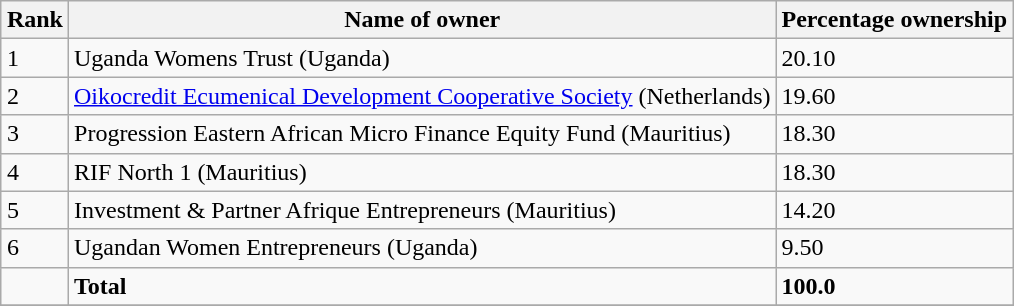<table class="wikitable sortable" style="margin-left:auto;margin-right:auto">
<tr>
<th style="width:2em;">Rank</th>
<th>Name of owner</th>
<th>Percentage ownership</th>
</tr>
<tr>
<td>1</td>
<td>Uganda Womens Trust (Uganda)</td>
<td>20.10</td>
</tr>
<tr>
<td>2</td>
<td><a href='#'>Oikocredit Ecumenical Development Cooperative Society</a> (Netherlands)</td>
<td>19.60</td>
</tr>
<tr>
<td>3</td>
<td>Progression Eastern African Micro Finance Equity Fund (Mauritius)</td>
<td>18.30</td>
</tr>
<tr>
<td>4</td>
<td>RIF North 1 (Mauritius)</td>
<td>18.30</td>
</tr>
<tr>
<td>5</td>
<td>Investment & Partner Afrique Entrepreneurs (Mauritius)</td>
<td>14.20</td>
</tr>
<tr>
<td>6</td>
<td>Ugandan Women Entrepreneurs (Uganda)</td>
<td>9.50</td>
</tr>
<tr>
<td></td>
<td><strong>Total</strong></td>
<td><strong>100.0</strong></td>
</tr>
<tr>
</tr>
</table>
